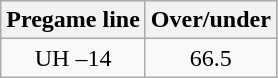<table class="wikitable">
<tr align="center">
<th style=>Pregame line</th>
<th style=>Over/under</th>
</tr>
<tr align="center">
<td>UH –14</td>
<td>66.5</td>
</tr>
</table>
